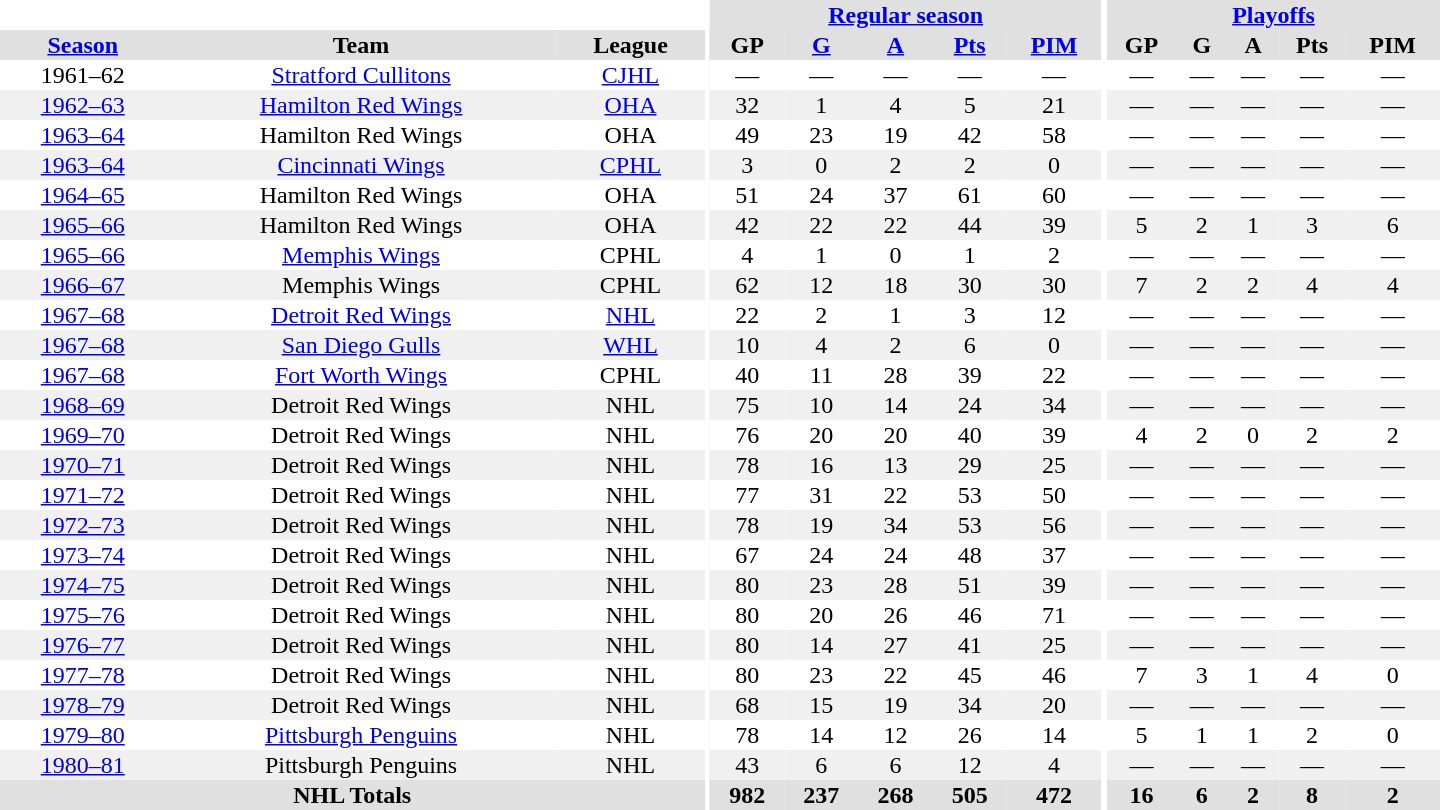<table border="0" cellpadding="1" cellspacing="0" style="text-align:center; width:60em">
<tr bgcolor="#e0e0e0">
<th colspan="3" bgcolor="#ffffff"></th>
<th rowspan="100" bgcolor="#ffffff"></th>
<th colspan="5"><a href='#'>Regular season</a></th>
<th rowspan="100" bgcolor="#ffffff"></th>
<th colspan="5"><a href='#'>Playoffs</a></th>
</tr>
<tr bgcolor="#e0e0e0">
<th><a href='#'>Season</a></th>
<th>Team</th>
<th>League</th>
<th>GP</th>
<th><a href='#'>G</a></th>
<th><a href='#'>A</a></th>
<th><a href='#'>Pts</a></th>
<th><a href='#'>PIM</a></th>
<th>GP</th>
<th>G</th>
<th>A</th>
<th>Pts</th>
<th>PIM</th>
</tr>
<tr>
<td>1961–62</td>
<td><a href='#'>Stratford Cullitons</a></td>
<td><a href='#'>CJHL</a></td>
<td>—</td>
<td>—</td>
<td>—</td>
<td>—</td>
<td>—</td>
<td>—</td>
<td>—</td>
<td>—</td>
<td>—</td>
<td>—</td>
</tr>
<tr bgcolor="#f0f0f0">
<td><a href='#'>1962–63</a></td>
<td><a href='#'>Hamilton Red Wings</a></td>
<td><a href='#'>OHA</a></td>
<td>32</td>
<td>1</td>
<td>4</td>
<td>5</td>
<td>21</td>
<td>—</td>
<td>—</td>
<td>—</td>
<td>—</td>
<td>—</td>
</tr>
<tr>
<td><a href='#'>1963–64</a></td>
<td>Hamilton Red Wings</td>
<td>OHA</td>
<td>49</td>
<td>23</td>
<td>19</td>
<td>42</td>
<td>58</td>
<td>—</td>
<td>—</td>
<td>—</td>
<td>—</td>
<td>—</td>
</tr>
<tr bgcolor="#f0f0f0">
<td><a href='#'>1963–64</a></td>
<td><a href='#'>Cincinnati Wings</a></td>
<td><a href='#'>CPHL</a></td>
<td>3</td>
<td>0</td>
<td>2</td>
<td>2</td>
<td>0</td>
<td>—</td>
<td>—</td>
<td>—</td>
<td>—</td>
<td>—</td>
</tr>
<tr>
<td><a href='#'>1964–65</a></td>
<td>Hamilton Red Wings</td>
<td>OHA</td>
<td>51</td>
<td>24</td>
<td>37</td>
<td>61</td>
<td>60</td>
<td>—</td>
<td>—</td>
<td>—</td>
<td>—</td>
<td>—</td>
</tr>
<tr bgcolor="#f0f0f0">
<td><a href='#'>1965–66</a></td>
<td>Hamilton Red Wings</td>
<td>OHA</td>
<td>42</td>
<td>22</td>
<td>22</td>
<td>44</td>
<td>39</td>
<td>5</td>
<td>2</td>
<td>1</td>
<td>3</td>
<td>6</td>
</tr>
<tr>
<td><a href='#'>1965–66</a></td>
<td><a href='#'>Memphis Wings</a></td>
<td>CPHL</td>
<td>4</td>
<td>1</td>
<td>0</td>
<td>1</td>
<td>2</td>
<td>—</td>
<td>—</td>
<td>—</td>
<td>—</td>
<td>—</td>
</tr>
<tr bgcolor="#f0f0f0">
<td><a href='#'>1966–67</a></td>
<td>Memphis Wings</td>
<td>CPHL</td>
<td>62</td>
<td>12</td>
<td>18</td>
<td>30</td>
<td>30</td>
<td>7</td>
<td>2</td>
<td>2</td>
<td>4</td>
<td>4</td>
</tr>
<tr>
<td><a href='#'>1967–68</a></td>
<td><a href='#'>Detroit Red Wings</a></td>
<td><a href='#'>NHL</a></td>
<td>22</td>
<td>2</td>
<td>1</td>
<td>3</td>
<td>12</td>
<td>—</td>
<td>—</td>
<td>—</td>
<td>—</td>
<td>—</td>
</tr>
<tr bgcolor="#f0f0f0">
<td><a href='#'>1967–68</a></td>
<td><a href='#'>San Diego Gulls</a></td>
<td><a href='#'>WHL</a></td>
<td>10</td>
<td>4</td>
<td>2</td>
<td>6</td>
<td>0</td>
<td>—</td>
<td>—</td>
<td>—</td>
<td>—</td>
<td>—</td>
</tr>
<tr>
<td><a href='#'>1967–68</a></td>
<td><a href='#'>Fort Worth Wings</a></td>
<td>CPHL</td>
<td>40</td>
<td>11</td>
<td>28</td>
<td>39</td>
<td>22</td>
<td>—</td>
<td>—</td>
<td>—</td>
<td>—</td>
<td>—</td>
</tr>
<tr bgcolor="#f0f0f0">
<td><a href='#'>1968–69</a></td>
<td>Detroit Red Wings</td>
<td>NHL</td>
<td>75</td>
<td>10</td>
<td>14</td>
<td>24</td>
<td>34</td>
<td>—</td>
<td>—</td>
<td>—</td>
<td>—</td>
<td>—</td>
</tr>
<tr>
<td><a href='#'>1969–70</a></td>
<td>Detroit Red Wings</td>
<td>NHL</td>
<td>76</td>
<td>20</td>
<td>20</td>
<td>40</td>
<td>39</td>
<td>4</td>
<td>2</td>
<td>0</td>
<td>2</td>
<td>2</td>
</tr>
<tr bgcolor="#f0f0f0">
<td><a href='#'>1970–71</a></td>
<td>Detroit Red Wings</td>
<td>NHL</td>
<td>78</td>
<td>16</td>
<td>13</td>
<td>29</td>
<td>25</td>
<td>—</td>
<td>—</td>
<td>—</td>
<td>—</td>
<td>—</td>
</tr>
<tr>
<td><a href='#'>1971–72</a></td>
<td>Detroit Red Wings</td>
<td>NHL</td>
<td>77</td>
<td>31</td>
<td>22</td>
<td>53</td>
<td>50</td>
<td>—</td>
<td>—</td>
<td>—</td>
<td>—</td>
<td>—</td>
</tr>
<tr bgcolor="#f0f0f0">
<td><a href='#'>1972–73</a></td>
<td>Detroit Red Wings</td>
<td>NHL</td>
<td>78</td>
<td>19</td>
<td>34</td>
<td>53</td>
<td>56</td>
<td>—</td>
<td>—</td>
<td>—</td>
<td>—</td>
<td>—</td>
</tr>
<tr>
<td><a href='#'>1973–74</a></td>
<td>Detroit Red Wings</td>
<td>NHL</td>
<td>67</td>
<td>24</td>
<td>24</td>
<td>48</td>
<td>37</td>
<td>—</td>
<td>—</td>
<td>—</td>
<td>—</td>
<td>—</td>
</tr>
<tr bgcolor="#f0f0f0">
<td><a href='#'>1974–75</a></td>
<td>Detroit Red Wings</td>
<td>NHL</td>
<td>80</td>
<td>23</td>
<td>28</td>
<td>51</td>
<td>39</td>
<td>—</td>
<td>—</td>
<td>—</td>
<td>—</td>
<td>—</td>
</tr>
<tr>
<td><a href='#'>1975–76</a></td>
<td>Detroit Red Wings</td>
<td>NHL</td>
<td>80</td>
<td>20</td>
<td>26</td>
<td>46</td>
<td>71</td>
<td>—</td>
<td>—</td>
<td>—</td>
<td>—</td>
<td>—</td>
</tr>
<tr bgcolor="#f0f0f0">
<td><a href='#'>1976–77</a></td>
<td>Detroit Red Wings</td>
<td>NHL</td>
<td>80</td>
<td>14</td>
<td>27</td>
<td>41</td>
<td>25</td>
<td>—</td>
<td>—</td>
<td>—</td>
<td>—</td>
<td>—</td>
</tr>
<tr>
<td><a href='#'>1977–78</a></td>
<td>Detroit Red Wings</td>
<td>NHL</td>
<td>80</td>
<td>23</td>
<td>22</td>
<td>45</td>
<td>46</td>
<td>7</td>
<td>3</td>
<td>1</td>
<td>4</td>
<td>0</td>
</tr>
<tr bgcolor="#f0f0f0">
<td><a href='#'>1978–79</a></td>
<td>Detroit Red Wings</td>
<td>NHL</td>
<td>68</td>
<td>15</td>
<td>19</td>
<td>34</td>
<td>20</td>
<td>—</td>
<td>—</td>
<td>—</td>
<td>—</td>
<td>—</td>
</tr>
<tr>
<td><a href='#'>1979–80</a></td>
<td><a href='#'>Pittsburgh Penguins</a></td>
<td>NHL</td>
<td>78</td>
<td>14</td>
<td>12</td>
<td>26</td>
<td>14</td>
<td>5</td>
<td>1</td>
<td>1</td>
<td>2</td>
<td>0</td>
</tr>
<tr bgcolor="#f0f0f0">
<td><a href='#'>1980–81</a></td>
<td>Pittsburgh Penguins</td>
<td>NHL</td>
<td>43</td>
<td>6</td>
<td>6</td>
<td>12</td>
<td>4</td>
<td>—</td>
<td>—</td>
<td>—</td>
<td>—</td>
<td>—</td>
</tr>
<tr bgcolor="#e0e0e0">
<th colspan="3">NHL Totals</th>
<th>982</th>
<th>237</th>
<th>268</th>
<th>505</th>
<th>472</th>
<th>16</th>
<th>6</th>
<th>2</th>
<th>8</th>
<th>2</th>
</tr>
</table>
